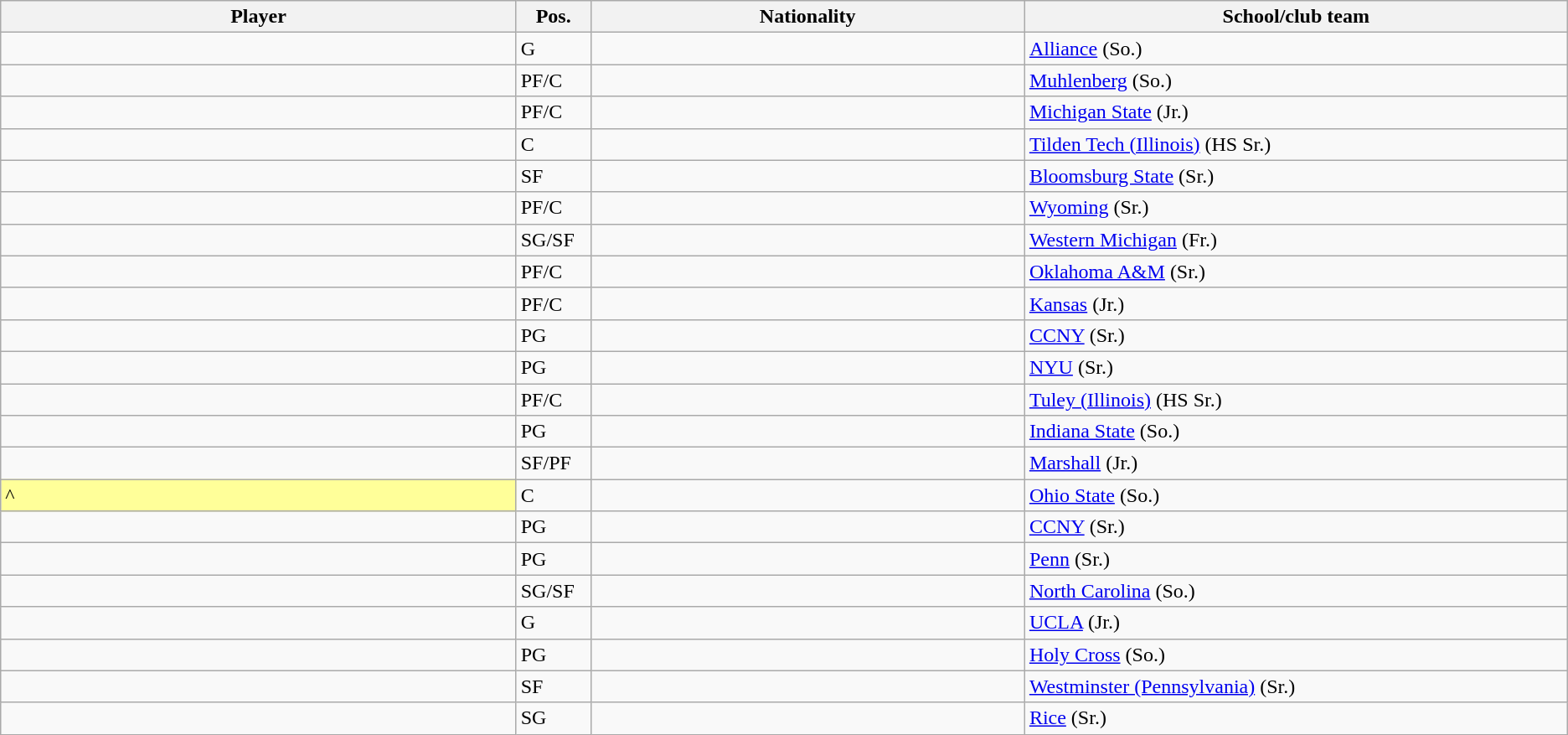<table class="wikitable sortable plainrowheaders" style="text-align:left">
<tr>
<th style="width:19%;">Player</th>
<th style="width:1%;">Pos.</th>
<th style="width:16%;">Nationality</th>
<th style="width:20%;">School/club team</th>
</tr>
<tr>
<td></td>
<td>G</td>
<td></td>
<td><a href='#'>Alliance</a> (So.)</td>
</tr>
<tr>
<td></td>
<td>PF/C</td>
<td></td>
<td><a href='#'>Muhlenberg</a> (So.)</td>
</tr>
<tr>
<td></td>
<td>PF/C</td>
<td></td>
<td><a href='#'>Michigan State</a> (Jr.)</td>
</tr>
<tr>
<td></td>
<td>C</td>
<td></td>
<td><a href='#'>Tilden Tech (Illinois)</a> (HS Sr.)</td>
</tr>
<tr>
<td></td>
<td>SF</td>
<td></td>
<td><a href='#'>Bloomsburg State</a> (Sr.)</td>
</tr>
<tr>
<td></td>
<td>PF/C</td>
<td></td>
<td><a href='#'>Wyoming</a> (Sr.)</td>
</tr>
<tr>
<td></td>
<td>SG/SF</td>
<td></td>
<td><a href='#'>Western Michigan</a> (Fr.)</td>
</tr>
<tr>
<td></td>
<td>PF/C</td>
<td></td>
<td><a href='#'>Oklahoma A&M</a> (Sr.)</td>
</tr>
<tr>
<td></td>
<td>PF/C</td>
<td></td>
<td><a href='#'>Kansas</a> (Jr.)</td>
</tr>
<tr>
<td></td>
<td>PG</td>
<td></td>
<td><a href='#'>CCNY</a> (Sr.)</td>
</tr>
<tr>
<td></td>
<td>PG</td>
<td></td>
<td><a href='#'>NYU</a> (Sr.)</td>
</tr>
<tr>
<td></td>
<td>PF/C</td>
<td></td>
<td><a href='#'>Tuley (Illinois)</a> (HS Sr.)</td>
</tr>
<tr>
<td></td>
<td>PG</td>
<td></td>
<td><a href='#'>Indiana State</a> (So.)</td>
</tr>
<tr>
<td></td>
<td>SF/PF</td>
<td></td>
<td><a href='#'>Marshall</a> (Jr.)</td>
</tr>
<tr>
<td bgcolor="#FFFF99">^</td>
<td>C</td>
<td></td>
<td><a href='#'>Ohio State</a> (So.)</td>
</tr>
<tr>
<td></td>
<td>PG</td>
<td></td>
<td><a href='#'>CCNY</a> (Sr.)</td>
</tr>
<tr>
<td></td>
<td>PG</td>
<td></td>
<td><a href='#'>Penn</a> (Sr.)</td>
</tr>
<tr>
<td></td>
<td>SG/SF</td>
<td></td>
<td><a href='#'>North Carolina</a> (So.)</td>
</tr>
<tr>
<td></td>
<td>G</td>
<td></td>
<td><a href='#'>UCLA</a> (Jr.)</td>
</tr>
<tr>
<td></td>
<td>PG</td>
<td></td>
<td><a href='#'>Holy Cross</a> (So.)</td>
</tr>
<tr>
<td></td>
<td>SF</td>
<td></td>
<td><a href='#'>Westminster (Pennsylvania)</a> (Sr.)</td>
</tr>
<tr>
<td></td>
<td>SG</td>
<td></td>
<td><a href='#'>Rice</a> (Sr.)</td>
</tr>
</table>
